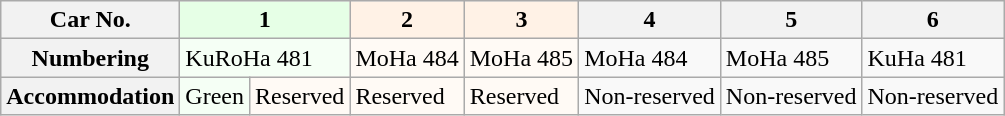<table class="wikitable">
<tr>
<th>Car No.</th>
<th colspan=2 style="background: #E6FFE6">1</th>
<th style="background: #FFF2E6">2</th>
<th style="background: #FFF2E6">3</th>
<th>4</th>
<th>5</th>
<th>6</th>
</tr>
<tr>
<th>Numbering</th>
<td colspan=2 style="background: #F5FFF5">KuRoHa 481</td>
<td style="background: #FFFAF5">MoHa 484</td>
<td style="background: #FFFAF5">MoHa 485</td>
<td>MoHa 484</td>
<td>MoHa 485</td>
<td>KuHa 481</td>
</tr>
<tr>
<th>Accommodation</th>
<td style="background: #F5FFF5">Green</td>
<td style="background: #FFFAF5">Reserved</td>
<td style="background: #FFFAF5">Reserved</td>
<td style="background: #FFFAF5">Reserved</td>
<td>Non-reserved</td>
<td>Non-reserved</td>
<td>Non-reserved</td>
</tr>
</table>
